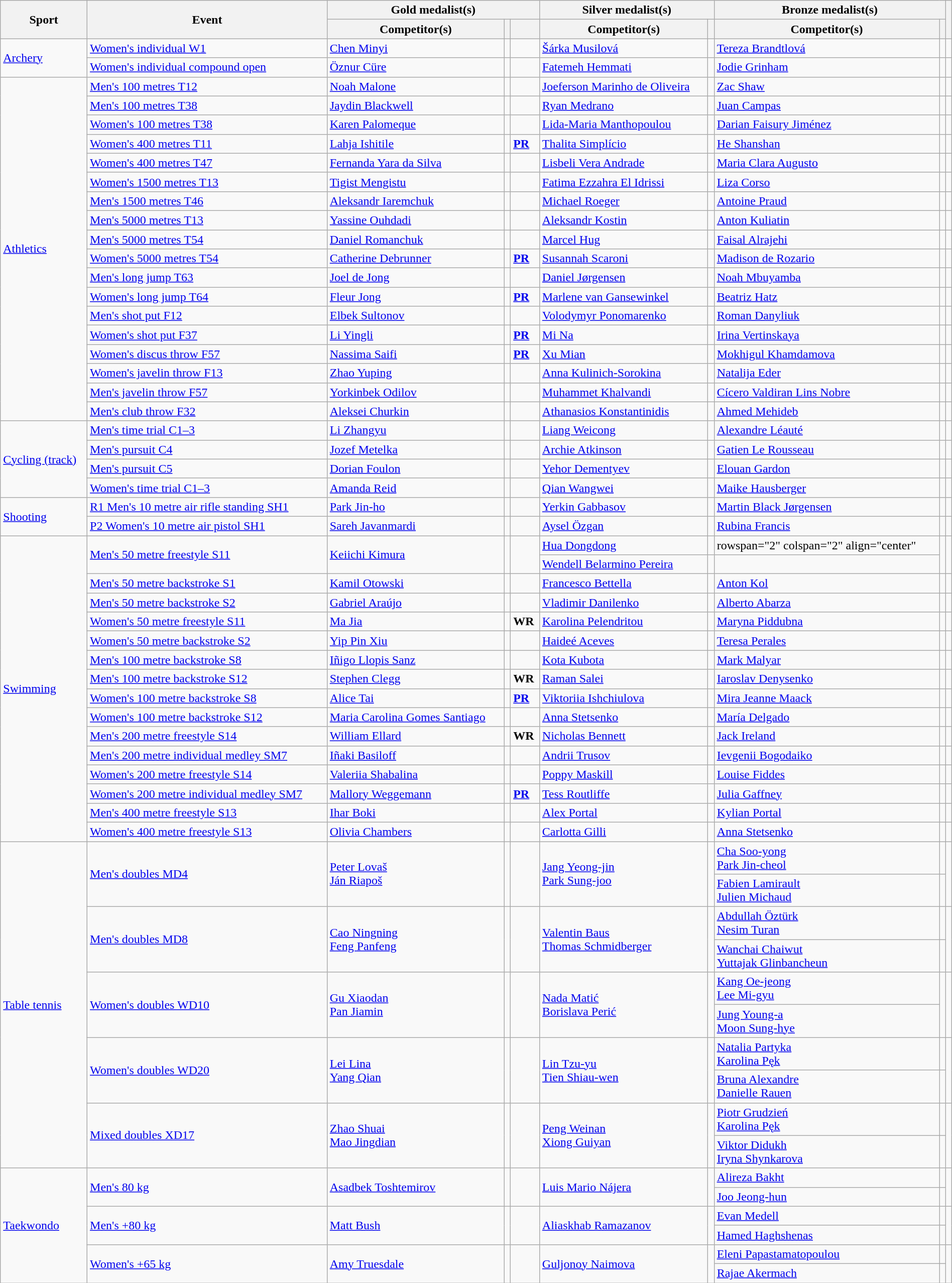<table class="wikitable" style="width:100%;">
<tr>
<th rowspan="2">Sport</th>
<th rowspan="2">Event</th>
<th colspan="3">Gold medalist(s)</th>
<th colspan="2">Silver medalist(s)</th>
<th colspan="2">Bronze medalist(s)</th>
<th rowspan="2"></th>
</tr>
<tr>
<th>Competitor(s)</th>
<th></th>
<th></th>
<th>Competitor(s)</th>
<th></th>
<th>Competitor(s)</th>
<th></th>
</tr>
<tr>
<td rowspan=2><a href='#'>Archery</a></td>
<td><a href='#'>Women's individual W1</a></td>
<td><a href='#'>Chen Minyi</a></td>
<td></td>
<td></td>
<td><a href='#'>Šárka Musilová</a></td>
<td></td>
<td><a href='#'>Tereza Brandtlová</a></td>
<td></td>
<td></td>
</tr>
<tr>
<td><a href='#'>Women's individual compound open</a></td>
<td><a href='#'>Öznur Cüre</a></td>
<td></td>
<td></td>
<td><a href='#'>Fatemeh Hemmati</a></td>
<td></td>
<td><a href='#'>Jodie Grinham</a></td>
<td></td>
<td></td>
</tr>
<tr>
<td rowspan=18><a href='#'>Athletics</a></td>
<td><a href='#'>Men's 100 metres T12</a></td>
<td><a href='#'>Noah Malone</a></td>
<td></td>
<td></td>
<td><a href='#'>Joeferson Marinho de Oliveira</a></td>
<td></td>
<td><a href='#'>Zac Shaw</a></td>
<td></td>
<td></td>
</tr>
<tr>
<td><a href='#'>Men's 100 metres T38</a></td>
<td><a href='#'>Jaydin Blackwell</a></td>
<td></td>
<td></td>
<td><a href='#'>Ryan Medrano</a></td>
<td></td>
<td><a href='#'>Juan Campas</a></td>
<td></td>
<td></td>
</tr>
<tr>
<td><a href='#'>Women's 100 metres T38</a></td>
<td><a href='#'>Karen Palomeque</a></td>
<td></td>
<td></td>
<td><a href='#'>Lida-Maria Manthopoulou</a></td>
<td></td>
<td><a href='#'>Darian Faisury Jiménez</a></td>
<td></td>
<td></td>
</tr>
<tr>
<td><a href='#'>Women's 400 metres T11</a></td>
<td><a href='#'>Lahja Ishitile</a></td>
<td></td>
<td><strong><a href='#'>PR</a></strong></td>
<td><a href='#'>Thalita Simplício</a></td>
<td></td>
<td><a href='#'>He Shanshan</a></td>
<td></td>
<td></td>
</tr>
<tr>
<td><a href='#'>Women's 400 metres T47</a></td>
<td><a href='#'>Fernanda Yara da Silva</a></td>
<td></td>
<td></td>
<td><a href='#'>Lisbeli Vera Andrade</a></td>
<td></td>
<td><a href='#'>Maria Clara Augusto</a></td>
<td></td>
<td></td>
</tr>
<tr>
<td><a href='#'>Women's 1500 metres T13</a></td>
<td><a href='#'>Tigist Mengistu</a></td>
<td></td>
<td></td>
<td><a href='#'>Fatima Ezzahra El Idrissi</a></td>
<td></td>
<td><a href='#'>Liza Corso</a></td>
<td></td>
<td></td>
</tr>
<tr>
<td><a href='#'>Men's 1500 metres T46</a></td>
<td><a href='#'>Aleksandr Iaremchuk</a></td>
<td></td>
<td></td>
<td><a href='#'>Michael Roeger</a></td>
<td></td>
<td><a href='#'>Antoine Praud</a></td>
<td></td>
<td></td>
</tr>
<tr>
<td><a href='#'>Men's 5000 metres T13</a></td>
<td><a href='#'>Yassine Ouhdadi</a></td>
<td></td>
<td></td>
<td><a href='#'>Aleksandr Kostin</a></td>
<td></td>
<td><a href='#'>Anton Kuliatin</a></td>
<td></td>
<td></td>
</tr>
<tr>
<td><a href='#'>Men's 5000 metres T54</a></td>
<td><a href='#'>Daniel Romanchuk</a></td>
<td></td>
<td></td>
<td><a href='#'>Marcel Hug</a></td>
<td></td>
<td><a href='#'>Faisal Alrajehi</a></td>
<td></td>
<td></td>
</tr>
<tr>
<td><a href='#'>Women's 5000 metres T54</a></td>
<td><a href='#'>Catherine Debrunner</a></td>
<td></td>
<td><strong><a href='#'>PR</a></strong></td>
<td><a href='#'>Susannah Scaroni</a></td>
<td></td>
<td><a href='#'>Madison de Rozario</a></td>
<td></td>
<td></td>
</tr>
<tr>
<td><a href='#'>Men's long jump T63</a></td>
<td><a href='#'>Joel de Jong</a></td>
<td></td>
<td></td>
<td><a href='#'>Daniel Jørgensen</a></td>
<td></td>
<td><a href='#'>Noah Mbuyamba</a></td>
<td></td>
<td></td>
</tr>
<tr>
<td><a href='#'>Women's long jump T64</a></td>
<td><a href='#'>Fleur Jong</a></td>
<td></td>
<td><strong><a href='#'>PR</a></strong></td>
<td><a href='#'>Marlene van Gansewinkel</a></td>
<td></td>
<td><a href='#'>Beatriz Hatz</a></td>
<td></td>
<td></td>
</tr>
<tr>
<td><a href='#'>Men's shot put F12</a></td>
<td><a href='#'>Elbek Sultonov</a></td>
<td></td>
<td></td>
<td><a href='#'>Volodymyr Ponomarenko</a></td>
<td></td>
<td><a href='#'>Roman Danyliuk</a></td>
<td></td>
<td></td>
</tr>
<tr>
<td><a href='#'>Women's shot put F37</a></td>
<td><a href='#'>Li Yingli</a></td>
<td></td>
<td><strong><a href='#'>PR</a></strong></td>
<td><a href='#'>Mi Na</a></td>
<td></td>
<td><a href='#'>Irina Vertinskaya</a></td>
<td></td>
<td></td>
</tr>
<tr>
<td><a href='#'>Women's discus throw F57</a></td>
<td><a href='#'>Nassima Saifi</a></td>
<td></td>
<td><strong><a href='#'>PR</a></strong></td>
<td><a href='#'>Xu Mian</a></td>
<td></td>
<td><a href='#'>Mokhigul Khamdamova</a></td>
<td></td>
<td></td>
</tr>
<tr>
<td><a href='#'>Women's javelin throw F13</a></td>
<td><a href='#'>Zhao Yuping</a></td>
<td></td>
<td></td>
<td><a href='#'>Anna Kulinich-Sorokina</a></td>
<td></td>
<td><a href='#'>Natalija Eder</a></td>
<td></td>
<td></td>
</tr>
<tr>
<td><a href='#'>Men's javelin throw F57</a></td>
<td><a href='#'>Yorkinbek Odilov</a></td>
<td></td>
<td></td>
<td><a href='#'>Muhammet Khalvandi</a></td>
<td></td>
<td><a href='#'>Cícero Valdiran Lins Nobre</a></td>
<td></td>
<td></td>
</tr>
<tr>
<td><a href='#'>Men's club throw F32</a></td>
<td><a href='#'>Aleksei Churkin</a></td>
<td></td>
<td></td>
<td><a href='#'>Athanasios Konstantinidis</a></td>
<td></td>
<td><a href='#'>Ahmed Mehideb</a></td>
<td></td>
<td></td>
</tr>
<tr>
<td rowspan=4><a href='#'>Cycling (track)</a></td>
<td><a href='#'>Men's time trial C1–3</a></td>
<td><a href='#'>Li Zhangyu</a></td>
<td></td>
<td></td>
<td><a href='#'>Liang Weicong</a></td>
<td></td>
<td><a href='#'>Alexandre Léauté</a></td>
<td></td>
<td></td>
</tr>
<tr>
<td><a href='#'>Men's pursuit C4</a></td>
<td><a href='#'>Jozef Metelka</a></td>
<td></td>
<td></td>
<td><a href='#'>Archie Atkinson</a></td>
<td></td>
<td><a href='#'>Gatien Le Rousseau</a></td>
<td></td>
<td></td>
</tr>
<tr>
<td><a href='#'>Men's pursuit C5</a></td>
<td><a href='#'>Dorian Foulon</a></td>
<td></td>
<td></td>
<td><a href='#'>Yehor Dementyev</a></td>
<td></td>
<td><a href='#'>Elouan Gardon</a></td>
<td></td>
<td></td>
</tr>
<tr>
<td><a href='#'>Women's time trial C1–3</a></td>
<td><a href='#'>Amanda Reid</a></td>
<td></td>
<td></td>
<td><a href='#'>Qian Wangwei</a></td>
<td></td>
<td><a href='#'>Maike Hausberger</a></td>
<td></td>
<td></td>
</tr>
<tr>
<td rowspan=2><a href='#'>Shooting</a></td>
<td><a href='#'>R1 Men's 10 metre air rifle standing SH1</a></td>
<td><a href='#'>Park Jin-ho</a></td>
<td></td>
<td></td>
<td><a href='#'>Yerkin Gabbasov</a></td>
<td></td>
<td><a href='#'>Martin Black Jørgensen</a></td>
<td></td>
<td></td>
</tr>
<tr>
<td><a href='#'>P2 Women's 10 metre air pistol SH1</a></td>
<td><a href='#'>Sareh Javanmardi</a></td>
<td></td>
<td></td>
<td><a href='#'>Aysel Özgan</a></td>
<td></td>
<td><a href='#'>Rubina Francis</a></td>
<td></td>
<td></td>
</tr>
<tr>
<td rowspan="16"><a href='#'>Swimming</a></td>
<td rowspan="2"><a href='#'>Men's 50 metre freestyle S11</a></td>
<td rowspan="2"><a href='#'>Keiichi Kimura</a></td>
<td rowspan="2"></td>
<td rowspan="2"></td>
<td><a href='#'>Hua Dongdong</a></td>
<td></td>
<td>rowspan="2" colspan="2" align="center" </td>
<td rowspan="2"></td>
</tr>
<tr>
<td><a href='#'>Wendell Belarmino Pereira</a></td>
<td></td>
</tr>
<tr>
<td><a href='#'>Men's 50 metre backstroke S1</a></td>
<td><a href='#'>Kamil Otowski</a></td>
<td></td>
<td></td>
<td><a href='#'>Francesco Bettella</a></td>
<td></td>
<td><a href='#'>Anton Kol</a></td>
<td></td>
<td></td>
</tr>
<tr>
<td><a href='#'>Men's 50 metre backstroke S2</a></td>
<td><a href='#'>Gabriel Araújo</a></td>
<td></td>
<td></td>
<td><a href='#'>Vladimir Danilenko</a></td>
<td></td>
<td><a href='#'>Alberto Abarza</a></td>
<td></td>
<td></td>
</tr>
<tr>
<td><a href='#'>Women's 50 metre freestyle S11</a></td>
<td><a href='#'>Ma Jia</a></td>
<td></td>
<td><strong>WR</strong></td>
<td><a href='#'>Karolina Pelendritou</a></td>
<td></td>
<td><a href='#'>Maryna Piddubna</a></td>
<td></td>
<td></td>
</tr>
<tr>
<td><a href='#'>Women's 50 metre backstroke S2</a></td>
<td><a href='#'>Yip Pin Xiu</a></td>
<td></td>
<td></td>
<td><a href='#'>Haideé Aceves</a></td>
<td></td>
<td><a href='#'>Teresa Perales</a></td>
<td></td>
<td></td>
</tr>
<tr>
<td><a href='#'>Men's 100 metre backstroke S8</a></td>
<td><a href='#'>Iñigo Llopis Sanz</a></td>
<td></td>
<td></td>
<td><a href='#'>Kota Kubota</a></td>
<td></td>
<td><a href='#'>Mark Malyar</a></td>
<td></td>
<td></td>
</tr>
<tr>
<td><a href='#'>Men's 100 metre backstroke S12</a></td>
<td><a href='#'>Stephen Clegg</a></td>
<td></td>
<td><strong>WR</strong></td>
<td><a href='#'>Raman Salei</a></td>
<td></td>
<td><a href='#'>Iaroslav Denysenko</a></td>
<td></td>
<td></td>
</tr>
<tr>
<td><a href='#'>Women's 100 metre backstroke S8</a></td>
<td><a href='#'>Alice Tai</a></td>
<td></td>
<td><strong><a href='#'>PR</a></strong></td>
<td><a href='#'>Viktoriia Ishchiulova</a></td>
<td></td>
<td><a href='#'>Mira Jeanne Maack</a></td>
<td></td>
<td></td>
</tr>
<tr>
<td><a href='#'>Women's 100 metre backstroke S12</a></td>
<td><a href='#'>Maria Carolina Gomes Santiago</a></td>
<td></td>
<td></td>
<td><a href='#'>Anna Stetsenko</a></td>
<td></td>
<td><a href='#'>María Delgado</a></td>
<td></td>
<td></td>
</tr>
<tr>
<td><a href='#'>Men's 200 metre freestyle S14</a></td>
<td><a href='#'>William Ellard</a></td>
<td></td>
<td><strong>WR</strong></td>
<td><a href='#'>Nicholas Bennett</a></td>
<td></td>
<td><a href='#'>Jack Ireland</a></td>
<td></td>
<td></td>
</tr>
<tr>
<td><a href='#'>Men's 200 metre individual medley SM7</a></td>
<td><a href='#'>Iñaki Basiloff</a></td>
<td></td>
<td></td>
<td><a href='#'>Andrii Trusov</a></td>
<td></td>
<td><a href='#'>Ievgenii Bogodaiko</a></td>
<td></td>
<td></td>
</tr>
<tr>
<td><a href='#'>Women's 200 metre freestyle S14</a></td>
<td><a href='#'>Valeriia Shabalina</a></td>
<td></td>
<td></td>
<td><a href='#'>Poppy Maskill</a></td>
<td></td>
<td><a href='#'>Louise Fiddes</a></td>
<td></td>
<td></td>
</tr>
<tr>
<td><a href='#'>Women's 200 metre individual medley SM7</a></td>
<td><a href='#'>Mallory Weggemann</a></td>
<td></td>
<td><strong><a href='#'>PR</a></strong></td>
<td><a href='#'>Tess Routliffe</a></td>
<td></td>
<td><a href='#'>Julia Gaffney</a></td>
<td></td>
<td></td>
</tr>
<tr>
<td><a href='#'>Men's 400 metre freestyle S13</a></td>
<td><a href='#'>Ihar Boki</a></td>
<td></td>
<td></td>
<td><a href='#'>Alex Portal</a></td>
<td></td>
<td><a href='#'>Kylian Portal</a></td>
<td></td>
<td></td>
</tr>
<tr>
<td><a href='#'>Women's 400 metre freestyle S13</a></td>
<td><a href='#'>Olivia Chambers</a></td>
<td></td>
<td></td>
<td><a href='#'>Carlotta Gilli</a></td>
<td></td>
<td><a href='#'>Anna Stetsenko</a></td>
<td></td>
<td></td>
</tr>
<tr>
<td rowspan="10"><a href='#'>Table tennis</a></td>
<td rowspan="2"><a href='#'>Men's doubles MD4</a></td>
<td rowspan="2"><a href='#'>Peter Lovaš</a><br><a href='#'>Ján Riapoš</a></td>
<td rowspan="2"></td>
<td rowspan="2"></td>
<td rowspan="2"><a href='#'>Jang Yeong-jin</a><br><a href='#'>Park Sung-joo</a></td>
<td rowspan="2"></td>
<td><a href='#'>Cha Soo-yong</a><br><a href='#'>Park Jin-cheol</a></td>
<td></td>
<td rowspan="2"></td>
</tr>
<tr>
<td><a href='#'>Fabien Lamirault</a><br><a href='#'>Julien Michaud</a></td>
<td></td>
</tr>
<tr>
<td rowspan="2"><a href='#'>Men's doubles MD8</a></td>
<td rowspan="2"><a href='#'>Cao Ningning</a><br><a href='#'>Feng Panfeng</a></td>
<td rowspan="2"></td>
<td rowspan="2"></td>
<td rowspan="2"><a href='#'>Valentin Baus</a><br><a href='#'>Thomas Schmidberger</a></td>
<td rowspan="2"></td>
<td><a href='#'>Abdullah Öztürk</a><br><a href='#'>Nesim Turan</a></td>
<td></td>
<td rowspan="2"></td>
</tr>
<tr>
<td><a href='#'>Wanchai Chaiwut</a><br><a href='#'>Yuttajak Glinbancheun</a></td>
<td></td>
</tr>
<tr>
<td rowspan="2"><a href='#'>Women's doubles WD10</a></td>
<td rowspan="2"><a href='#'>Gu Xiaodan</a><br><a href='#'>Pan Jiamin</a></td>
<td rowspan="2"></td>
<td rowspan="2"></td>
<td rowspan="2"><a href='#'>Nada Matić</a><br><a href='#'>Borislava Perić</a></td>
<td rowspan="2"></td>
<td><a href='#'>Kang Oe-jeong</a><br><a href='#'>Lee Mi-gyu</a></td>
<td rowspan="2"></td>
<td rowspan="2"></td>
</tr>
<tr>
<td><a href='#'>Jung Young-a</a><br><a href='#'>Moon Sung-hye</a></td>
</tr>
<tr>
<td rowspan="2"><a href='#'>Women's doubles WD20</a></td>
<td rowspan="2"><a href='#'>Lei Lina</a><br><a href='#'>Yang Qian</a></td>
<td rowspan="2"></td>
<td rowspan="2"></td>
<td rowspan="2"><a href='#'>Lin Tzu-yu</a><br><a href='#'>Tien Shiau-wen</a></td>
<td rowspan="2"></td>
<td><a href='#'>Natalia Partyka</a><br><a href='#'>Karolina Pęk</a></td>
<td></td>
<td rowspan="2"></td>
</tr>
<tr>
<td><a href='#'>Bruna Alexandre</a><br><a href='#'>Danielle Rauen</a></td>
<td></td>
</tr>
<tr>
<td rowspan="2"><a href='#'>Mixed doubles XD17</a></td>
<td rowspan="2"><a href='#'>Zhao Shuai</a><br><a href='#'>Mao Jingdian</a></td>
<td rowspan="2"></td>
<td rowspan="2"></td>
<td rowspan="2"><a href='#'>Peng Weinan</a><br><a href='#'>Xiong Guiyan</a></td>
<td rowspan="2"></td>
<td><a href='#'>Piotr Grudzień</a><br><a href='#'>Karolina Pęk</a></td>
<td></td>
<td rowspan="2"></td>
</tr>
<tr>
<td><a href='#'>Viktor Didukh</a><br><a href='#'>Iryna Shynkarova</a></td>
<td></td>
</tr>
<tr>
<td rowspan="6"><a href='#'>Taekwondo</a></td>
<td rowspan="2"><a href='#'>Men's 80 kg</a></td>
<td rowspan="2"><a href='#'>Asadbek Toshtemirov</a></td>
<td rowspan="2"></td>
<td rowspan="2"></td>
<td rowspan="2"><a href='#'>Luis Mario Nájera</a></td>
<td rowspan="2"></td>
<td><a href='#'>Alireza Bakht</a></td>
<td></td>
<td rowspan="2"></td>
</tr>
<tr>
<td><a href='#'>Joo Jeong-hun</a></td>
<td></td>
</tr>
<tr>
<td rowspan="2"><a href='#'>Men's +80 kg</a></td>
<td rowspan="2"><a href='#'>Matt Bush</a></td>
<td rowspan="2"></td>
<td rowspan="2"></td>
<td rowspan="2"><a href='#'>Aliaskhab Ramazanov</a></td>
<td rowspan="2"></td>
<td><a href='#'>Evan Medell</a></td>
<td></td>
<td rowspan="2"></td>
</tr>
<tr>
<td><a href='#'>Hamed Haghshenas</a></td>
<td></td>
</tr>
<tr>
<td rowspan="2"><a href='#'>Women's +65 kg</a></td>
<td rowspan="2"><a href='#'>Amy Truesdale</a></td>
<td rowspan="2"></td>
<td rowspan="2"></td>
<td rowspan="2"><a href='#'>Guljonoy Naimova</a></td>
<td rowspan="2"></td>
<td><a href='#'>Eleni Papastamatopoulou</a></td>
<td></td>
<td rowspan="2"></td>
</tr>
<tr>
<td><a href='#'>Rajae Akermach</a></td>
<td></td>
</tr>
</table>
